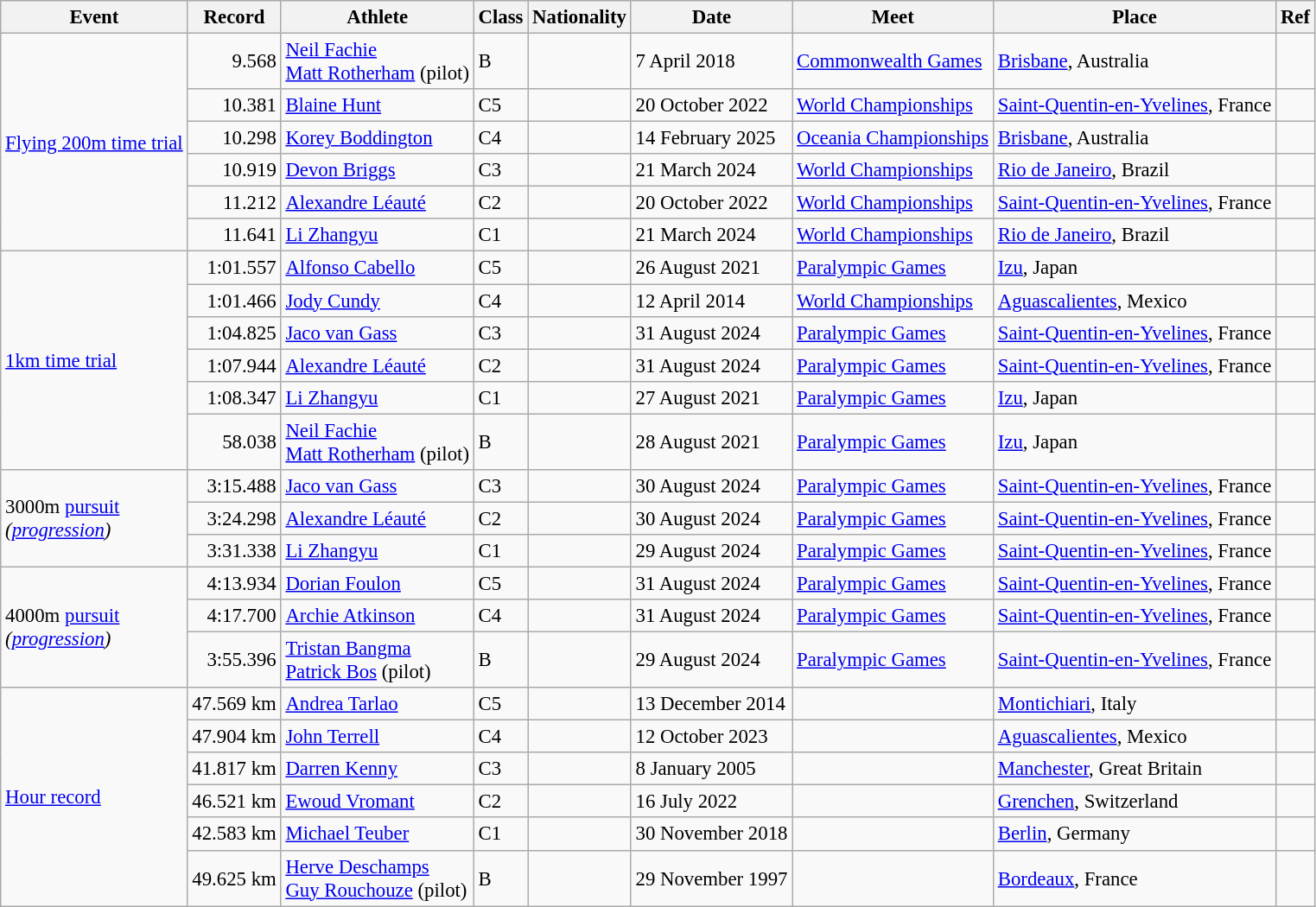<table class="wikitable" style="font-size:95%;">
<tr>
<th>Event</th>
<th>Record</th>
<th>Athlete</th>
<th>Class</th>
<th>Nationality</th>
<th>Date</th>
<th>Meet</th>
<th>Place</th>
<th>Ref</th>
</tr>
<tr>
<td rowspan=6><a href='#'>Flying 200m time trial</a></td>
<td align=right>9.568</td>
<td><a href='#'>Neil Fachie</a><br><a href='#'>Matt Rotherham</a> (pilot)</td>
<td>B</td>
<td></td>
<td>7 April 2018</td>
<td><a href='#'>Commonwealth Games</a></td>
<td><a href='#'>Brisbane</a>, Australia</td>
<td></td>
</tr>
<tr>
<td align=right>10.381</td>
<td><a href='#'>Blaine Hunt</a></td>
<td>C5</td>
<td></td>
<td>20 October 2022</td>
<td><a href='#'>World Championships</a></td>
<td><a href='#'>Saint-Quentin-en-Yvelines</a>, France</td>
<td></td>
</tr>
<tr>
<td align=right>10.298</td>
<td><a href='#'>Korey Boddington</a></td>
<td>C4</td>
<td></td>
<td>14 February 2025</td>
<td><a href='#'>Oceania Championships</a></td>
<td><a href='#'>Brisbane</a>, Australia</td>
<td></td>
</tr>
<tr>
<td align=right>10.919</td>
<td><a href='#'>Devon Briggs</a></td>
<td>C3</td>
<td></td>
<td>21 March 2024</td>
<td><a href='#'>World Championships</a></td>
<td><a href='#'>Rio de Janeiro</a>, Brazil</td>
<td></td>
</tr>
<tr>
<td align=right>11.212</td>
<td><a href='#'>Alexandre Léauté</a></td>
<td>C2</td>
<td></td>
<td>20 October 2022</td>
<td><a href='#'>World Championships</a></td>
<td><a href='#'>Saint-Quentin-en-Yvelines</a>, France</td>
<td></td>
</tr>
<tr>
<td align=right>11.641</td>
<td><a href='#'>Li Zhangyu</a></td>
<td>C1</td>
<td></td>
<td>21 March 2024</td>
<td><a href='#'>World Championships</a></td>
<td><a href='#'>Rio de Janeiro</a>, Brazil</td>
<td></td>
</tr>
<tr>
<td rowspan=6><a href='#'>1km time trial</a></td>
<td align=right> 1:01.557</td>
<td><a href='#'>Alfonso Cabello</a></td>
<td>C5</td>
<td></td>
<td>26 August 2021</td>
<td><a href='#'>Paralympic Games</a></td>
<td><a href='#'>Izu</a>, Japan</td>
<td></td>
</tr>
<tr>
<td align=right>1:01.466</td>
<td><a href='#'>Jody Cundy</a></td>
<td>C4</td>
<td></td>
<td>12 April 2014</td>
<td><a href='#'>World Championships</a></td>
<td><a href='#'>Aguascalientes</a>, Mexico</td>
<td></td>
</tr>
<tr>
<td align=right> 1:04.825</td>
<td><a href='#'>Jaco van Gass</a></td>
<td>C3</td>
<td></td>
<td>31 August 2024</td>
<td><a href='#'>Paralympic Games</a></td>
<td><a href='#'>Saint-Quentin-en-Yvelines</a>, France</td>
<td></td>
</tr>
<tr>
<td align=right> 1:07.944</td>
<td><a href='#'>Alexandre Léauté</a></td>
<td>C2</td>
<td></td>
<td>31 August 2024</td>
<td><a href='#'>Paralympic Games</a></td>
<td><a href='#'>Saint-Quentin-en-Yvelines</a>, France</td>
<td></td>
</tr>
<tr>
<td align=right> 1:08.347</td>
<td><a href='#'>Li Zhangyu</a></td>
<td>C1</td>
<td></td>
<td>27 August 2021</td>
<td><a href='#'>Paralympic Games</a></td>
<td><a href='#'>Izu</a>, Japan</td>
<td></td>
</tr>
<tr>
<td align=right> 58.038</td>
<td><a href='#'>Neil Fachie</a><br><a href='#'>Matt Rotherham</a> (pilot)</td>
<td>B</td>
<td></td>
<td>28 August 2021</td>
<td><a href='#'>Paralympic Games</a></td>
<td><a href='#'>Izu</a>, Japan</td>
<td></td>
</tr>
<tr>
<td rowspan=3>3000m <a href='#'>pursuit</a><br> <em>(<a href='#'>progression</a>)</em></td>
<td align=right> 3:15.488</td>
<td><a href='#'>Jaco van Gass</a></td>
<td>C3</td>
<td></td>
<td>30 August 2024</td>
<td><a href='#'>Paralympic Games</a></td>
<td><a href='#'>Saint-Quentin-en-Yvelines</a>, France</td>
<td></td>
</tr>
<tr>
<td align=right> 3:24.298</td>
<td><a href='#'>Alexandre Léauté</a></td>
<td>C2</td>
<td></td>
<td>30 August 2024</td>
<td><a href='#'>Paralympic Games</a></td>
<td><a href='#'>Saint-Quentin-en-Yvelines</a>, France</td>
<td></td>
</tr>
<tr>
<td align=right> 3:31.338</td>
<td><a href='#'>Li Zhangyu</a></td>
<td>C1</td>
<td></td>
<td>29 August 2024</td>
<td><a href='#'>Paralympic Games</a></td>
<td><a href='#'>Saint-Quentin-en-Yvelines</a>, France</td>
<td></td>
</tr>
<tr>
<td rowspan=3>4000m <a href='#'>pursuit</a><br> <em>(<a href='#'>progression</a>)</em></td>
<td align=right> 4:13.934</td>
<td><a href='#'>Dorian Foulon</a></td>
<td>C5</td>
<td></td>
<td>31 August 2024</td>
<td><a href='#'>Paralympic Games</a></td>
<td><a href='#'>Saint-Quentin-en-Yvelines</a>, France</td>
<td></td>
</tr>
<tr>
<td align=right> 4:17.700</td>
<td><a href='#'>Archie Atkinson</a></td>
<td>C4</td>
<td></td>
<td>31 August 2024</td>
<td><a href='#'>Paralympic Games</a></td>
<td><a href='#'>Saint-Quentin-en-Yvelines</a>, France</td>
<td></td>
</tr>
<tr>
<td align=right> 3:55.396</td>
<td><a href='#'>Tristan Bangma</a><br><a href='#'>Patrick Bos</a> (pilot)</td>
<td>B</td>
<td></td>
<td>29 August 2024</td>
<td><a href='#'>Paralympic Games</a></td>
<td><a href='#'>Saint-Quentin-en-Yvelines</a>, France</td>
<td></td>
</tr>
<tr>
<td rowspan=6><a href='#'>Hour record</a></td>
<td align=right>47.569 km</td>
<td><a href='#'>Andrea Tarlao</a></td>
<td>C5</td>
<td></td>
<td>13 December 2014</td>
<td></td>
<td><a href='#'>Montichiari</a>, Italy</td>
<td></td>
</tr>
<tr>
<td align=right>47.904 km</td>
<td><a href='#'>John Terrell</a></td>
<td>C4</td>
<td></td>
<td>12 October 2023</td>
<td></td>
<td><a href='#'>Aguascalientes</a>, Mexico</td>
<td></td>
</tr>
<tr>
<td align=right>41.817 km</td>
<td><a href='#'>Darren Kenny</a></td>
<td>C3</td>
<td></td>
<td>8 January 2005</td>
<td></td>
<td><a href='#'>Manchester</a>, Great Britain</td>
<td></td>
</tr>
<tr>
<td align=right>46.521 km</td>
<td><a href='#'>Ewoud Vromant</a></td>
<td>C2</td>
<td></td>
<td>16 July 2022</td>
<td></td>
<td><a href='#'>Grenchen</a>, Switzerland</td>
<td></td>
</tr>
<tr>
<td align=right>42.583 km</td>
<td><a href='#'>Michael Teuber</a></td>
<td>C1</td>
<td></td>
<td>30 November 2018</td>
<td></td>
<td><a href='#'>Berlin</a>, Germany</td>
<td></td>
</tr>
<tr>
<td align=right>49.625 km</td>
<td><a href='#'>Herve Deschamps</a><br><a href='#'>Guy Rouchouze</a> (pilot)</td>
<td>B</td>
<td></td>
<td>29 November 1997</td>
<td></td>
<td><a href='#'>Bordeaux</a>, France</td>
<td></td>
</tr>
</table>
